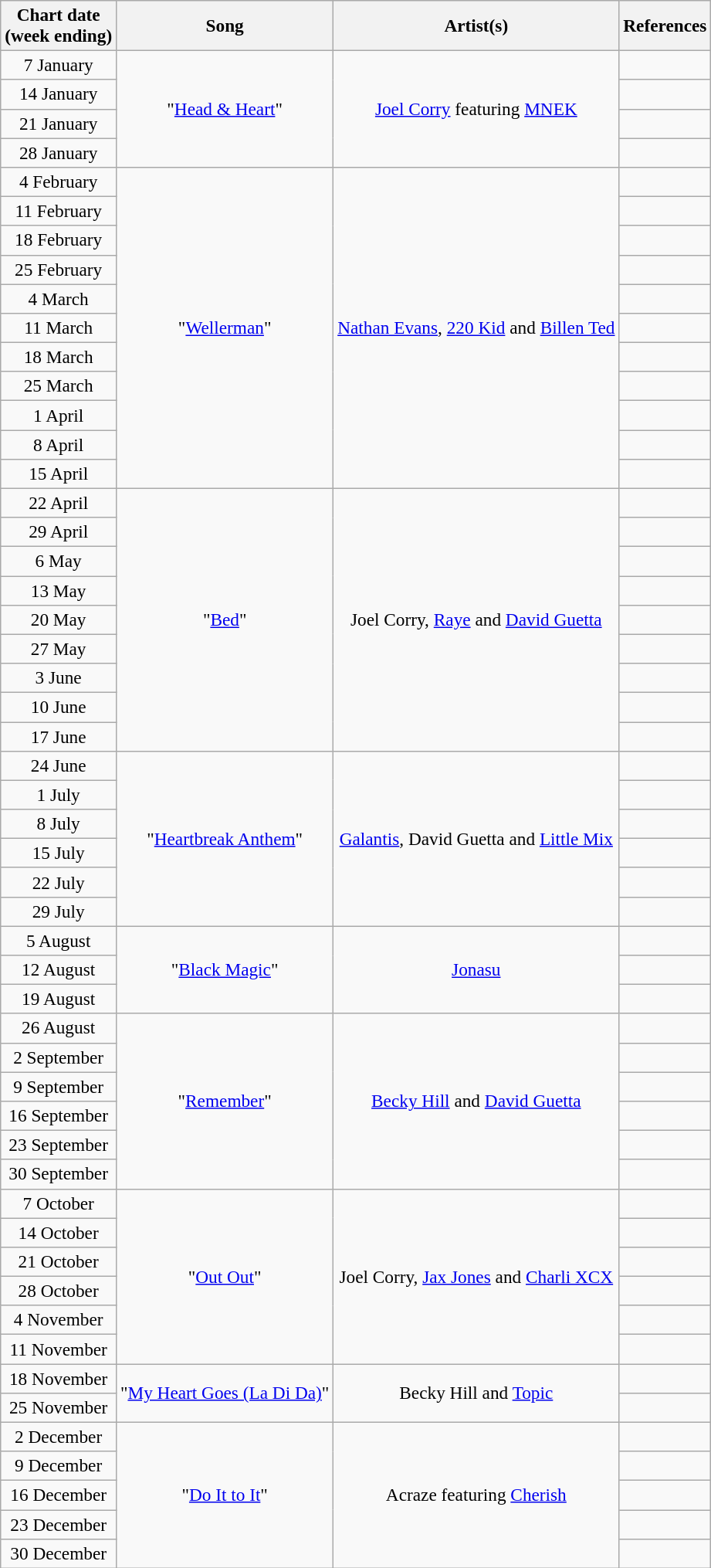<table class="wikitable" style="font-size:97%; text-align:center;">
<tr>
<th>Chart date<br>(week ending)</th>
<th>Song</th>
<th>Artist(s)</th>
<th>References</th>
</tr>
<tr>
<td>7 January</td>
<td rowspan="4">"<a href='#'>Head & Heart</a>"</td>
<td rowspan="4"><a href='#'>Joel Corry</a> featuring <a href='#'>MNEK</a></td>
<td></td>
</tr>
<tr>
<td>14 January</td>
<td></td>
</tr>
<tr>
<td>21 January</td>
<td></td>
</tr>
<tr>
<td>28 January</td>
<td></td>
</tr>
<tr>
<td>4 February</td>
<td rowspan="11">"<a href='#'>Wellerman</a>"</td>
<td rowspan="11"><a href='#'>Nathan Evans</a>, <a href='#'>220 Kid</a> and <a href='#'>Billen Ted</a></td>
<td></td>
</tr>
<tr>
<td>11 February</td>
<td></td>
</tr>
<tr>
<td>18 February</td>
<td></td>
</tr>
<tr>
<td>25 February</td>
<td></td>
</tr>
<tr>
<td>4 March</td>
<td></td>
</tr>
<tr>
<td>11 March</td>
<td></td>
</tr>
<tr>
<td>18 March</td>
<td></td>
</tr>
<tr>
<td>25 March </td>
<td></td>
</tr>
<tr>
<td>1 April </td>
<td></td>
</tr>
<tr>
<td>8 April</td>
<td></td>
</tr>
<tr>
<td>15 April</td>
<td></td>
</tr>
<tr>
<td>22 April</td>
<td rowspan=9>"<a href='#'>Bed</a>"</td>
<td rowspan=9>Joel Corry, <a href='#'>Raye</a> and <a href='#'>David Guetta</a></td>
<td></td>
</tr>
<tr>
<td>29 April</td>
<td></td>
</tr>
<tr>
<td>6 May</td>
<td></td>
</tr>
<tr>
<td>13 May</td>
<td></td>
</tr>
<tr>
<td>20 May</td>
<td></td>
</tr>
<tr>
<td>27 May</td>
<td></td>
</tr>
<tr>
<td>3 June</td>
<td></td>
</tr>
<tr>
<td>10 June</td>
<td></td>
</tr>
<tr>
<td>17 June</td>
<td></td>
</tr>
<tr>
<td>24 June</td>
<td rowspan=6>"<a href='#'>Heartbreak Anthem</a>"</td>
<td rowspan=6><a href='#'>Galantis</a>, David Guetta and <a href='#'>Little Mix</a></td>
<td></td>
</tr>
<tr>
<td>1 July</td>
<td></td>
</tr>
<tr>
<td>8 July</td>
<td></td>
</tr>
<tr>
<td>15 July</td>
<td></td>
</tr>
<tr>
<td>22 July</td>
<td></td>
</tr>
<tr>
<td>29 July</td>
<td></td>
</tr>
<tr>
<td>5 August</td>
<td rowspan="3">"<a href='#'>Black Magic</a>"</td>
<td rowspan="3"><a href='#'>Jonasu</a></td>
<td></td>
</tr>
<tr>
<td>12 August</td>
<td></td>
</tr>
<tr>
<td>19 August</td>
<td></td>
</tr>
<tr>
<td>26 August</td>
<td rowspan=6>"<a href='#'>Remember</a>"</td>
<td rowspan=6><a href='#'>Becky Hill</a> and <a href='#'>David Guetta</a></td>
<td></td>
</tr>
<tr>
<td>2 September</td>
<td></td>
</tr>
<tr>
<td>9 September</td>
<td></td>
</tr>
<tr>
<td>16 September</td>
<td></td>
</tr>
<tr>
<td>23 September</td>
<td></td>
</tr>
<tr>
<td>30 September</td>
<td></td>
</tr>
<tr>
<td>7 October</td>
<td rowspan=6>"<a href='#'>Out Out</a>"</td>
<td rowspan=6>Joel Corry, <a href='#'>Jax Jones</a> and <a href='#'>Charli XCX</a></td>
<td></td>
</tr>
<tr>
<td>14 October</td>
<td></td>
</tr>
<tr>
<td>21 October</td>
<td></td>
</tr>
<tr>
<td>28 October</td>
<td></td>
</tr>
<tr>
<td>4 November</td>
<td></td>
</tr>
<tr>
<td>11 November</td>
<td></td>
</tr>
<tr>
<td>18 November</td>
<td rowspan=2>"<a href='#'>My Heart Goes (La Di Da)</a>"</td>
<td rowspan=2>Becky Hill and <a href='#'>Topic</a></td>
<td></td>
</tr>
<tr>
<td>25 November</td>
<td></td>
</tr>
<tr>
<td>2 December</td>
<td rowspan=5>"<a href='#'>Do It to It</a>"</td>
<td rowspan=5>Acraze featuring <a href='#'>Cherish</a></td>
<td></td>
</tr>
<tr>
<td>9 December</td>
<td></td>
</tr>
<tr>
<td>16 December</td>
<td></td>
</tr>
<tr>
<td>23 December</td>
<td></td>
</tr>
<tr>
<td>30 December</td>
<td></td>
</tr>
</table>
